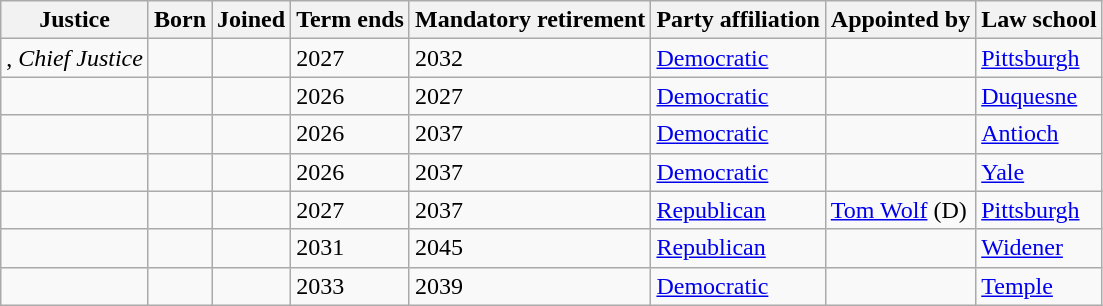<table class="wikitable sortable">
<tr>
<th>Justice</th>
<th>Born</th>
<th>Joined</th>
<th>Term ends</th>
<th>Mandatory retirement</th>
<th>Party affiliation</th>
<th>Appointed by</th>
<th>Law school</th>
</tr>
<tr>
<td>, <em>Chief Justice</em></td>
<td></td>
<td></td>
<td>2027</td>
<td>2032</td>
<td><a href='#'>Democratic</a></td>
<td></td>
<td><a href='#'>Pittsburgh</a></td>
</tr>
<tr>
<td></td>
<td></td>
<td></td>
<td>2026</td>
<td>2027</td>
<td><a href='#'>Democratic</a></td>
<td></td>
<td><a href='#'>Duquesne</a></td>
</tr>
<tr>
<td></td>
<td></td>
<td></td>
<td>2026</td>
<td>2037</td>
<td><a href='#'>Democratic</a></td>
<td></td>
<td><a href='#'>Antioch</a></td>
</tr>
<tr>
<td></td>
<td></td>
<td></td>
<td>2026</td>
<td>2037</td>
<td><a href='#'>Democratic</a></td>
<td></td>
<td><a href='#'>Yale</a></td>
</tr>
<tr>
<td></td>
<td></td>
<td></td>
<td>2027</td>
<td>2037</td>
<td><a href='#'>Republican</a></td>
<td><a href='#'>Tom Wolf</a> (D)</td>
<td><a href='#'>Pittsburgh</a></td>
</tr>
<tr>
<td></td>
<td></td>
<td></td>
<td>2031</td>
<td>2045</td>
<td><a href='#'>Republican</a></td>
<td></td>
<td><a href='#'>Widener</a></td>
</tr>
<tr>
<td></td>
<td></td>
<td></td>
<td>2033</td>
<td>2039</td>
<td><a href='#'>Democratic</a></td>
<td></td>
<td><a href='#'>Temple</a></td>
</tr>
</table>
